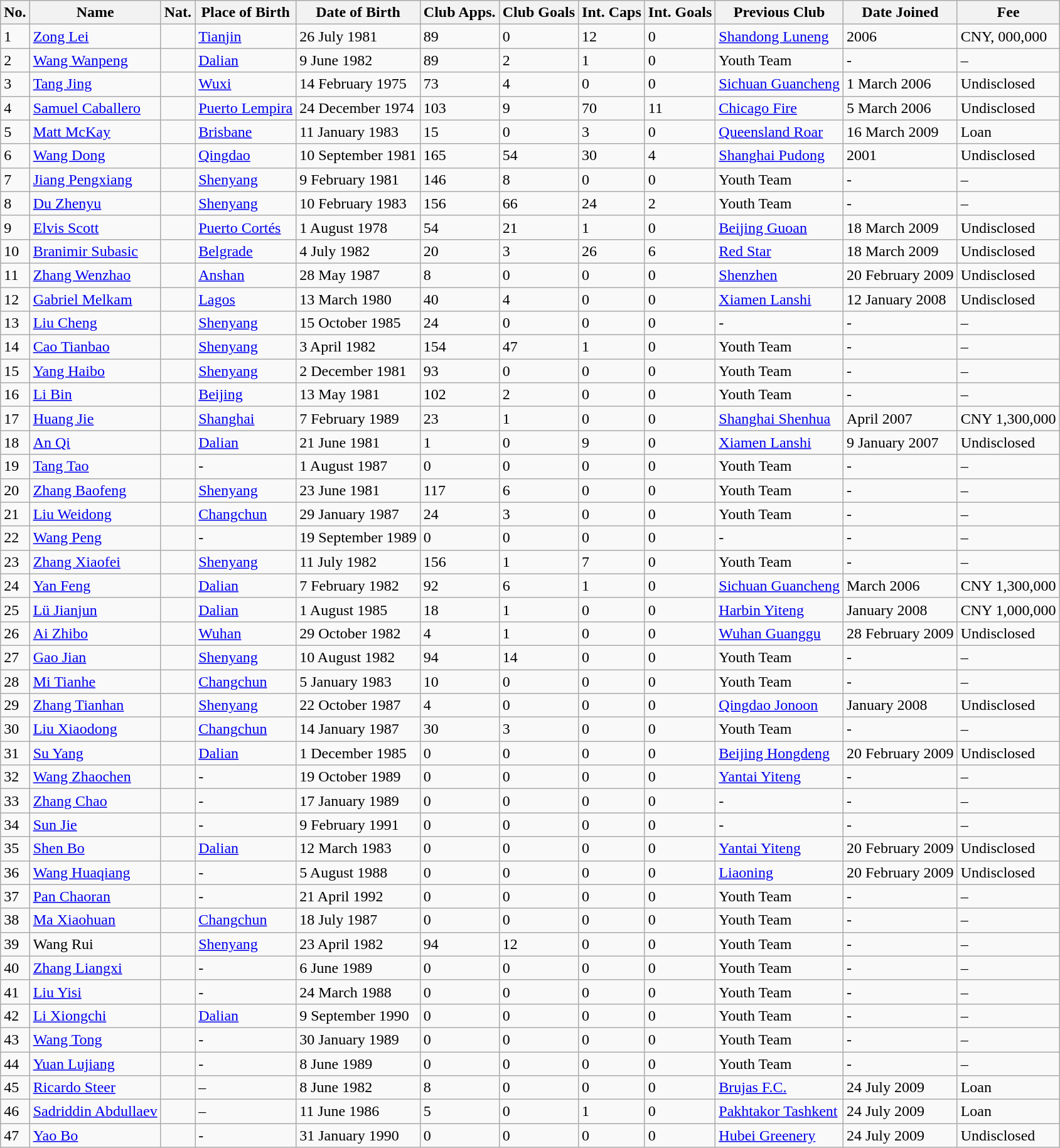<table class="wikitable"  class= style="text-align:center; font-size:95%; width:100%">
<tr>
<th>No.</th>
<th>Name</th>
<th>Nat.</th>
<th>Place of Birth</th>
<th>Date of Birth</th>
<th>Club Apps.</th>
<th>Club Goals</th>
<th>Int. Caps</th>
<th>Int. Goals</th>
<th>Previous Club</th>
<th>Date Joined</th>
<th>Fee</th>
</tr>
<tr>
<td>1</td>
<td><a href='#'>Zong Lei</a></td>
<td></td>
<td><a href='#'>Tianjin</a></td>
<td>26 July 1981</td>
<td>89</td>
<td>0</td>
<td>12</td>
<td>0</td>
<td><a href='#'>Shandong Luneng</a></td>
<td>2006</td>
<td>CNY, 000,000</td>
</tr>
<tr>
<td>2</td>
<td><a href='#'>Wang Wanpeng</a></td>
<td></td>
<td><a href='#'>Dalian</a></td>
<td>9 June 1982</td>
<td>89</td>
<td>2</td>
<td>1</td>
<td>0</td>
<td>Youth Team</td>
<td>-</td>
<td>–</td>
</tr>
<tr>
<td>3</td>
<td><a href='#'>Tang Jing</a></td>
<td></td>
<td><a href='#'>Wuxi</a></td>
<td>14 February 1975</td>
<td>73</td>
<td>4</td>
<td>0</td>
<td>0</td>
<td><a href='#'>Sichuan Guancheng</a></td>
<td>1 March 2006</td>
<td>Undisclosed</td>
</tr>
<tr>
<td>4</td>
<td><a href='#'>Samuel Caballero</a></td>
<td></td>
<td><a href='#'>Puerto Lempira</a></td>
<td>24 December 1974</td>
<td>103</td>
<td>9</td>
<td>70</td>
<td>11</td>
<td><a href='#'>Chicago Fire</a></td>
<td>5 March 2006</td>
<td>Undisclosed</td>
</tr>
<tr>
<td>5</td>
<td><a href='#'>Matt McKay</a></td>
<td></td>
<td><a href='#'>Brisbane</a></td>
<td>11 January 1983</td>
<td>15</td>
<td>0</td>
<td>3</td>
<td>0</td>
<td><a href='#'>Queensland Roar</a></td>
<td>16 March 2009</td>
<td>Loan</td>
</tr>
<tr>
<td>6</td>
<td><a href='#'>Wang Dong</a></td>
<td></td>
<td><a href='#'>Qingdao</a></td>
<td>10 September 1981</td>
<td>165</td>
<td>54</td>
<td>30</td>
<td>4</td>
<td><a href='#'>Shanghai Pudong</a></td>
<td>2001</td>
<td>Undisclosed</td>
</tr>
<tr>
<td>7</td>
<td><a href='#'>Jiang Pengxiang</a></td>
<td></td>
<td><a href='#'>Shenyang</a></td>
<td>9 February 1981</td>
<td>146</td>
<td>8</td>
<td>0</td>
<td>0</td>
<td>Youth Team</td>
<td>-</td>
<td>–</td>
</tr>
<tr>
<td>8</td>
<td><a href='#'>Du Zhenyu</a></td>
<td></td>
<td><a href='#'>Shenyang</a></td>
<td>10 February 1983</td>
<td>156</td>
<td>66</td>
<td>24</td>
<td>2</td>
<td>Youth Team</td>
<td>-</td>
<td>–</td>
</tr>
<tr>
<td>9</td>
<td><a href='#'>Elvis Scott</a></td>
<td></td>
<td><a href='#'>Puerto Cortés</a></td>
<td>1 August 1978</td>
<td>54</td>
<td>21</td>
<td>1</td>
<td>0</td>
<td><a href='#'>Beijing Guoan</a></td>
<td>18 March 2009</td>
<td>Undisclosed</td>
</tr>
<tr>
<td>10</td>
<td><a href='#'>Branimir Subasic</a></td>
<td></td>
<td><a href='#'>Belgrade</a></td>
<td>4 July 1982</td>
<td>20</td>
<td>3</td>
<td>26</td>
<td>6</td>
<td><a href='#'>Red Star</a></td>
<td>18 March 2009</td>
<td>Undisclosed</td>
</tr>
<tr>
<td>11</td>
<td><a href='#'>Zhang Wenzhao</a></td>
<td></td>
<td><a href='#'>Anshan</a></td>
<td>28 May 1987</td>
<td>8</td>
<td>0</td>
<td>0</td>
<td>0</td>
<td><a href='#'>Shenzhen</a></td>
<td>20 February 2009</td>
<td>Undisclosed</td>
</tr>
<tr>
<td>12</td>
<td><a href='#'>Gabriel Melkam</a></td>
<td></td>
<td><a href='#'>Lagos</a></td>
<td>13 March 1980</td>
<td>40</td>
<td>4</td>
<td>0</td>
<td>0</td>
<td><a href='#'>Xiamen Lanshi</a></td>
<td>12 January 2008</td>
<td>Undisclosed</td>
</tr>
<tr>
<td>13</td>
<td><a href='#'>Liu Cheng</a></td>
<td></td>
<td><a href='#'>Shenyang</a></td>
<td>15 October 1985</td>
<td>24</td>
<td>0</td>
<td>0</td>
<td>0</td>
<td>-</td>
<td>-</td>
<td>–</td>
</tr>
<tr>
<td>14</td>
<td><a href='#'>Cao Tianbao</a></td>
<td></td>
<td><a href='#'>Shenyang</a></td>
<td>3 April 1982</td>
<td>154</td>
<td>47</td>
<td>1</td>
<td>0</td>
<td>Youth Team</td>
<td>-</td>
<td>–</td>
</tr>
<tr>
<td>15</td>
<td><a href='#'>Yang Haibo</a></td>
<td></td>
<td><a href='#'>Shenyang</a></td>
<td>2 December 1981</td>
<td>93</td>
<td>0</td>
<td>0</td>
<td>0</td>
<td>Youth Team</td>
<td>-</td>
<td>–</td>
</tr>
<tr>
<td>16</td>
<td><a href='#'>Li Bin</a></td>
<td></td>
<td><a href='#'>Beijing</a></td>
<td>13 May 1981</td>
<td>102</td>
<td>2</td>
<td>0</td>
<td>0</td>
<td>Youth Team</td>
<td>-</td>
<td>–</td>
</tr>
<tr>
<td>17</td>
<td><a href='#'>Huang Jie</a></td>
<td></td>
<td><a href='#'>Shanghai</a></td>
<td>7 February 1989</td>
<td>23</td>
<td>1</td>
<td>0</td>
<td>0</td>
<td><a href='#'>Shanghai Shenhua</a></td>
<td>April 2007</td>
<td>CNY 1,300,000</td>
</tr>
<tr>
<td>18</td>
<td><a href='#'>An Qi</a></td>
<td></td>
<td><a href='#'>Dalian</a></td>
<td>21 June 1981</td>
<td>1</td>
<td>0</td>
<td>9</td>
<td>0</td>
<td><a href='#'>Xiamen Lanshi</a></td>
<td>9 January 2007</td>
<td>Undisclosed</td>
</tr>
<tr>
<td>19</td>
<td><a href='#'>Tang Tao</a></td>
<td></td>
<td>-</td>
<td>1 August 1987</td>
<td>0</td>
<td>0</td>
<td>0</td>
<td>0</td>
<td>Youth Team</td>
<td>-</td>
<td>–</td>
</tr>
<tr>
<td>20</td>
<td><a href='#'>Zhang Baofeng</a></td>
<td></td>
<td><a href='#'>Shenyang</a></td>
<td>23 June 1981</td>
<td>117</td>
<td>6</td>
<td>0</td>
<td>0</td>
<td>Youth Team</td>
<td>-</td>
<td>–</td>
</tr>
<tr>
<td>21</td>
<td><a href='#'>Liu Weidong</a></td>
<td></td>
<td><a href='#'>Changchun</a></td>
<td>29 January 1987</td>
<td>24</td>
<td>3</td>
<td>0</td>
<td>0</td>
<td>Youth Team</td>
<td>-</td>
<td>–</td>
</tr>
<tr>
<td>22</td>
<td><a href='#'>Wang Peng</a></td>
<td></td>
<td>-</td>
<td>19 September 1989</td>
<td>0</td>
<td>0</td>
<td>0</td>
<td>0</td>
<td>-</td>
<td>-</td>
<td>–</td>
</tr>
<tr>
<td>23</td>
<td><a href='#'>Zhang Xiaofei</a></td>
<td></td>
<td><a href='#'>Shenyang</a></td>
<td>11 July 1982</td>
<td>156</td>
<td>1</td>
<td>7</td>
<td>0</td>
<td>Youth Team</td>
<td>-</td>
<td>–</td>
</tr>
<tr>
<td>24</td>
<td><a href='#'>Yan Feng</a></td>
<td></td>
<td><a href='#'>Dalian</a></td>
<td>7 February 1982</td>
<td>92</td>
<td>6</td>
<td>1</td>
<td>0</td>
<td><a href='#'>Sichuan Guancheng</a></td>
<td>March 2006</td>
<td>CNY 1,300,000</td>
</tr>
<tr>
<td>25</td>
<td><a href='#'>Lü Jianjun</a></td>
<td></td>
<td><a href='#'>Dalian</a></td>
<td>1 August 1985</td>
<td>18</td>
<td>1</td>
<td>0</td>
<td>0</td>
<td><a href='#'>Harbin Yiteng</a></td>
<td>January 2008</td>
<td>CNY 1,000,000</td>
</tr>
<tr>
<td>26</td>
<td><a href='#'>Ai Zhibo</a></td>
<td></td>
<td><a href='#'>Wuhan</a></td>
<td>29 October 1982</td>
<td>4</td>
<td>1</td>
<td>0</td>
<td>0</td>
<td><a href='#'>Wuhan Guanggu</a></td>
<td>28 February 2009</td>
<td>Undisclosed</td>
</tr>
<tr>
<td>27</td>
<td><a href='#'>Gao Jian</a></td>
<td></td>
<td><a href='#'>Shenyang</a></td>
<td>10 August 1982</td>
<td>94</td>
<td>14</td>
<td>0</td>
<td>0</td>
<td>Youth Team</td>
<td>-</td>
<td>–</td>
</tr>
<tr>
<td>28</td>
<td><a href='#'>Mi Tianhe</a></td>
<td></td>
<td><a href='#'>Changchun</a></td>
<td>5 January 1983</td>
<td>10</td>
<td>0</td>
<td>0</td>
<td>0</td>
<td>Youth Team</td>
<td>-</td>
<td>–</td>
</tr>
<tr>
<td>29</td>
<td><a href='#'>Zhang Tianhan</a></td>
<td></td>
<td><a href='#'>Shenyang</a></td>
<td>22 October 1987</td>
<td>4</td>
<td>0</td>
<td>0</td>
<td>0</td>
<td><a href='#'>Qingdao Jonoon</a></td>
<td>January 2008</td>
<td>Undisclosed</td>
</tr>
<tr>
<td>30</td>
<td><a href='#'>Liu Xiaodong</a></td>
<td></td>
<td><a href='#'>Changchun</a></td>
<td>14 January 1987</td>
<td>30</td>
<td>3</td>
<td>0</td>
<td>0</td>
<td>Youth Team</td>
<td>-</td>
<td>–</td>
</tr>
<tr>
<td>31</td>
<td><a href='#'>Su Yang</a></td>
<td></td>
<td><a href='#'>Dalian</a></td>
<td>1 December 1985</td>
<td>0</td>
<td>0</td>
<td>0</td>
<td>0</td>
<td><a href='#'>Beijing Hongdeng</a></td>
<td>20 February 2009</td>
<td>Undisclosed</td>
</tr>
<tr>
<td>32</td>
<td><a href='#'>Wang Zhaochen</a></td>
<td></td>
<td>-</td>
<td>19 October 1989</td>
<td>0</td>
<td>0</td>
<td>0</td>
<td>0</td>
<td><a href='#'>Yantai Yiteng</a></td>
<td>-</td>
<td>–</td>
</tr>
<tr>
<td>33</td>
<td><a href='#'>Zhang Chao</a></td>
<td></td>
<td>-</td>
<td>17 January 1989</td>
<td>0</td>
<td>0</td>
<td>0</td>
<td>0</td>
<td>-</td>
<td>-</td>
<td>–</td>
</tr>
<tr>
<td>34</td>
<td><a href='#'>Sun Jie</a></td>
<td></td>
<td>-</td>
<td>9 February 1991</td>
<td>0</td>
<td>0</td>
<td>0</td>
<td>0</td>
<td>-</td>
<td>-</td>
<td>–</td>
</tr>
<tr>
<td>35</td>
<td><a href='#'>Shen Bo</a></td>
<td></td>
<td><a href='#'>Dalian</a></td>
<td>12 March 1983</td>
<td>0</td>
<td>0</td>
<td>0</td>
<td>0</td>
<td><a href='#'>Yantai Yiteng</a></td>
<td>20 February 2009</td>
<td>Undisclosed</td>
</tr>
<tr>
<td>36</td>
<td><a href='#'>Wang Huaqiang</a></td>
<td></td>
<td>-</td>
<td>5 August 1988</td>
<td>0</td>
<td>0</td>
<td>0</td>
<td>0</td>
<td><a href='#'>Liaoning</a></td>
<td>20 February 2009</td>
<td>Undisclosed</td>
</tr>
<tr>
<td>37</td>
<td><a href='#'>Pan Chaoran</a></td>
<td></td>
<td>-</td>
<td>21 April 1992</td>
<td>0</td>
<td>0</td>
<td>0</td>
<td>0</td>
<td>Youth Team</td>
<td>-</td>
<td>–</td>
</tr>
<tr>
<td>38</td>
<td><a href='#'>Ma Xiaohuan</a></td>
<td></td>
<td><a href='#'>Changchun</a></td>
<td>18 July 1987</td>
<td>0</td>
<td>0</td>
<td>0</td>
<td>0</td>
<td>Youth Team</td>
<td>-</td>
<td>–</td>
</tr>
<tr>
<td>39</td>
<td>Wang Rui</td>
<td></td>
<td><a href='#'>Shenyang</a></td>
<td>23 April 1982</td>
<td>94</td>
<td>12</td>
<td>0</td>
<td>0</td>
<td>Youth Team</td>
<td>-</td>
<td>–</td>
</tr>
<tr>
<td>40</td>
<td><a href='#'>Zhang Liangxi</a></td>
<td></td>
<td>-</td>
<td>6 June 1989</td>
<td>0</td>
<td>0</td>
<td>0</td>
<td>0</td>
<td>Youth Team</td>
<td>-</td>
<td>–</td>
</tr>
<tr>
<td>41</td>
<td><a href='#'>Liu Yisi</a></td>
<td></td>
<td>-</td>
<td>24 March 1988</td>
<td>0</td>
<td>0</td>
<td>0</td>
<td>0</td>
<td>Youth Team</td>
<td>-</td>
<td>–</td>
</tr>
<tr>
<td>42</td>
<td><a href='#'>Li Xiongchi</a></td>
<td></td>
<td><a href='#'>Dalian</a></td>
<td>9 September 1990</td>
<td>0</td>
<td>0</td>
<td>0</td>
<td>0</td>
<td>Youth Team</td>
<td>-</td>
<td>–</td>
</tr>
<tr>
<td>43</td>
<td><a href='#'>Wang Tong</a></td>
<td></td>
<td>-</td>
<td>30 January 1989</td>
<td>0</td>
<td>0</td>
<td>0</td>
<td>0</td>
<td>Youth Team</td>
<td>-</td>
<td>–</td>
</tr>
<tr>
<td>44</td>
<td><a href='#'>Yuan Lujiang</a></td>
<td></td>
<td>-</td>
<td>8 June 1989</td>
<td>0</td>
<td>0</td>
<td>0</td>
<td>0</td>
<td>Youth Team</td>
<td>-</td>
<td>–</td>
</tr>
<tr>
<td>45</td>
<td><a href='#'>Ricardo Steer</a></td>
<td></td>
<td>–</td>
<td>8 June 1982</td>
<td>8</td>
<td>0</td>
<td>0</td>
<td>0</td>
<td><a href='#'>Brujas F.C.</a></td>
<td>24 July 2009</td>
<td>Loan</td>
</tr>
<tr>
<td>46</td>
<td><a href='#'>Sadriddin Abdullaev</a></td>
<td></td>
<td>–</td>
<td>11 June 1986</td>
<td>5</td>
<td>0</td>
<td>1</td>
<td>0</td>
<td><a href='#'>Pakhtakor Tashkent</a></td>
<td>24 July 2009</td>
<td>Loan</td>
</tr>
<tr>
<td>47</td>
<td><a href='#'>Yao Bo</a></td>
<td></td>
<td>-</td>
<td>31 January 1990</td>
<td>0</td>
<td>0</td>
<td>0</td>
<td>0</td>
<td><a href='#'>Hubei Greenery</a></td>
<td>24 July 2009</td>
<td>Undisclosed</td>
</tr>
</table>
